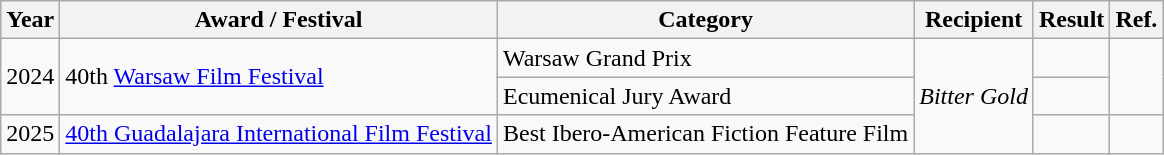<table class="wikitable">
<tr>
<th>Year</th>
<th>Award / Festival</th>
<th>Category</th>
<th>Recipient</th>
<th>Result</th>
<th>Ref.</th>
</tr>
<tr>
<td rowspan="2">2024</td>
<td rowspan="2">40th <a href='#'>Warsaw Film Festival</a></td>
<td>Warsaw Grand Prix</td>
<td rowspan="3"><em>Bitter Gold</em></td>
<td></td>
<td rowspan="2"></td>
</tr>
<tr>
<td>Ecumenical Jury Award</td>
<td></td>
</tr>
<tr>
<td>2025</td>
<td><a href='#'>40th Guadalajara International Film Festival</a></td>
<td>Best Ibero-American Fiction Feature Film</td>
<td></td>
<td></td>
</tr>
</table>
